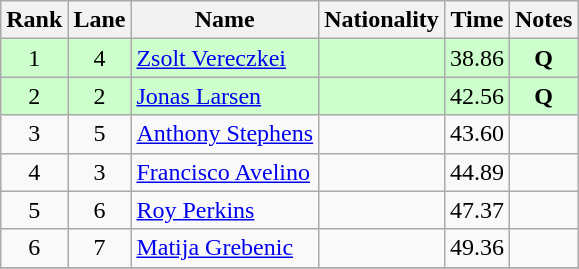<table class="wikitable">
<tr>
<th>Rank</th>
<th>Lane</th>
<th>Name</th>
<th>Nationality</th>
<th>Time</th>
<th>Notes</th>
</tr>
<tr bgcolor=ccffcc>
<td align=center>1</td>
<td align=center>4</td>
<td><a href='#'>Zsolt Vereczkei</a></td>
<td></td>
<td align=center>38.86</td>
<td align=center><strong>Q</strong></td>
</tr>
<tr bgcolor=ccffcc>
<td align=center>2</td>
<td align=center>2</td>
<td><a href='#'>Jonas Larsen</a></td>
<td></td>
<td align=center>42.56</td>
<td align=center><strong>Q</strong></td>
</tr>
<tr>
<td align=center>3</td>
<td align=center>5</td>
<td><a href='#'>Anthony Stephens</a></td>
<td></td>
<td align=center>43.60</td>
<td align=center></td>
</tr>
<tr>
<td align=center>4</td>
<td align=center>3</td>
<td><a href='#'>Francisco Avelino</a></td>
<td></td>
<td align=center>44.89</td>
<td align=center></td>
</tr>
<tr>
<td align=center>5</td>
<td align=center>6</td>
<td><a href='#'>Roy Perkins</a></td>
<td></td>
<td align=center>47.37</td>
<td align=center></td>
</tr>
<tr>
<td align=center>6</td>
<td align=center>7</td>
<td><a href='#'>Matija Grebenic</a></td>
<td></td>
<td align=center>49.36</td>
<td align=center></td>
</tr>
<tr>
</tr>
</table>
